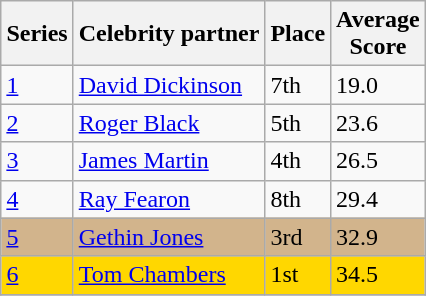<table class="wikitable sortable floatright" style="margin:auto;">
<tr>
<th>Series</th>
<th>Celebrity partner</th>
<th data-sort-type="number">Place</th>
<th>Average<br>Score</th>
</tr>
<tr>
<td><a href='#'>1</a></td>
<td><a href='#'>David Dickinson</a></td>
<td>7th</td>
<td>19.0</td>
</tr>
<tr>
<td><a href='#'>2</a></td>
<td><a href='#'>Roger Black</a></td>
<td>5th</td>
<td>23.6</td>
</tr>
<tr>
<td><a href='#'>3</a></td>
<td><a href='#'>James Martin</a></td>
<td>4th</td>
<td>26.5</td>
</tr>
<tr>
<td><a href='#'>4</a></td>
<td><a href='#'>Ray Fearon</a></td>
<td>8th</td>
<td>29.4</td>
</tr>
<tr style="background:tan;">
<td><a href='#'>5</a></td>
<td><a href='#'>Gethin Jones</a></td>
<td>3rd</td>
<td>32.9</td>
</tr>
<tr style="background:gold;">
<td><a href='#'>6</a></td>
<td><a href='#'>Tom Chambers</a></td>
<td>1st</td>
<td>34.5</td>
</tr>
<tr>
</tr>
</table>
